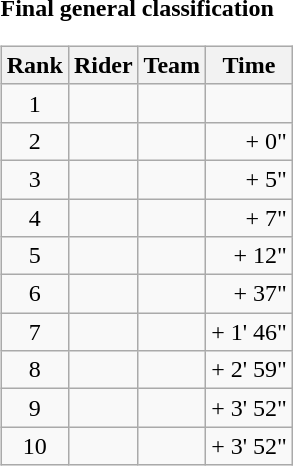<table>
<tr>
<td><strong>Final general classification</strong><br><table class="wikitable">
<tr>
<th scope="col">Rank</th>
<th scope="col">Rider</th>
<th scope="col">Team</th>
<th scope="col">Time</th>
</tr>
<tr>
<td style="text-align:center;">1</td>
<td></td>
<td></td>
<td style="text-align:right;"></td>
</tr>
<tr>
<td style="text-align:center;">2</td>
<td></td>
<td></td>
<td style="text-align:right;">+ 0"</td>
</tr>
<tr>
<td style="text-align:center;">3</td>
<td></td>
<td></td>
<td style="text-align:right;">+ 5"</td>
</tr>
<tr>
<td style="text-align:center;">4</td>
<td></td>
<td></td>
<td style="text-align:right;">+ 7"</td>
</tr>
<tr>
<td style="text-align:center;">5</td>
<td></td>
<td></td>
<td style="text-align:right;">+ 12"</td>
</tr>
<tr>
<td style="text-align:center;">6</td>
<td></td>
<td></td>
<td style="text-align:right;">+ 37"</td>
</tr>
<tr>
<td style="text-align:center;">7</td>
<td></td>
<td></td>
<td style="text-align:right;">+ 1' 46"</td>
</tr>
<tr>
<td style="text-align:center;">8</td>
<td></td>
<td></td>
<td style="text-align:right;">+ 2' 59"</td>
</tr>
<tr>
<td style="text-align:center;">9</td>
<td></td>
<td></td>
<td style="text-align:right;">+ 3' 52"</td>
</tr>
<tr>
<td style="text-align:center;">10</td>
<td></td>
<td></td>
<td style="text-align:right;">+ 3' 52"</td>
</tr>
</table>
</td>
</tr>
</table>
